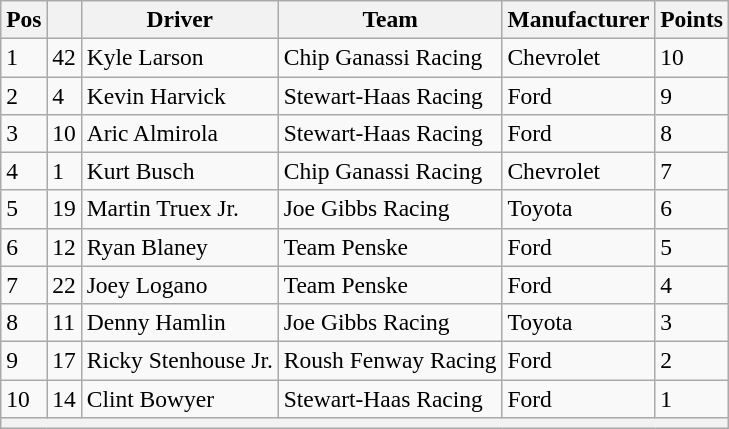<table class="wikitable" style="font-size:98%">
<tr>
<th>Pos</th>
<th></th>
<th>Driver</th>
<th>Team</th>
<th>Manufacturer</th>
<th>Points</th>
</tr>
<tr>
<td>1</td>
<td>42</td>
<td>Kyle Larson</td>
<td>Chip Ganassi Racing</td>
<td>Chevrolet</td>
<td>10</td>
</tr>
<tr>
<td>2</td>
<td>4</td>
<td>Kevin Harvick</td>
<td>Stewart-Haas Racing</td>
<td>Ford</td>
<td>9</td>
</tr>
<tr>
<td>3</td>
<td>10</td>
<td>Aric Almirola</td>
<td>Stewart-Haas Racing</td>
<td>Ford</td>
<td>8</td>
</tr>
<tr>
<td>4</td>
<td>1</td>
<td>Kurt Busch</td>
<td>Chip Ganassi Racing</td>
<td>Chevrolet</td>
<td>7</td>
</tr>
<tr>
<td>5</td>
<td>19</td>
<td>Martin Truex Jr.</td>
<td>Joe Gibbs Racing</td>
<td>Toyota</td>
<td>6</td>
</tr>
<tr>
<td>6</td>
<td>12</td>
<td>Ryan Blaney</td>
<td>Team Penske</td>
<td>Ford</td>
<td>5</td>
</tr>
<tr>
<td>7</td>
<td>22</td>
<td>Joey Logano</td>
<td>Team Penske</td>
<td>Ford</td>
<td>4</td>
</tr>
<tr>
<td>8</td>
<td>11</td>
<td>Denny Hamlin</td>
<td>Joe Gibbs Racing</td>
<td>Toyota</td>
<td>3</td>
</tr>
<tr>
<td>9</td>
<td>17</td>
<td>Ricky Stenhouse Jr.</td>
<td>Roush Fenway Racing</td>
<td>Ford</td>
<td>2</td>
</tr>
<tr>
<td>10</td>
<td>14</td>
<td>Clint Bowyer</td>
<td>Stewart-Haas Racing</td>
<td>Ford</td>
<td>1</td>
</tr>
<tr>
<th colspan="6"></th>
</tr>
</table>
